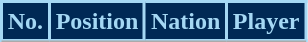<table class="wikitable sortable">
<tr>
<th style="background:#002955; color:#A5D8F4; border:2px solid #A5D8F4;" scope="col">No.</th>
<th style="background:#002955; color:#A5D8F4; border:2px solid #A5D8F4;" scope="col">Position</th>
<th style="background:#002955; color:#A5D8F4; border:2px solid #A5D8F4;" scope="col">Nation</th>
<th style="background:#002955; color:#A5D8F4; border:2px solid #A5D8F4;" scope="col">Player</th>
</tr>
<tr>
</tr>
</table>
